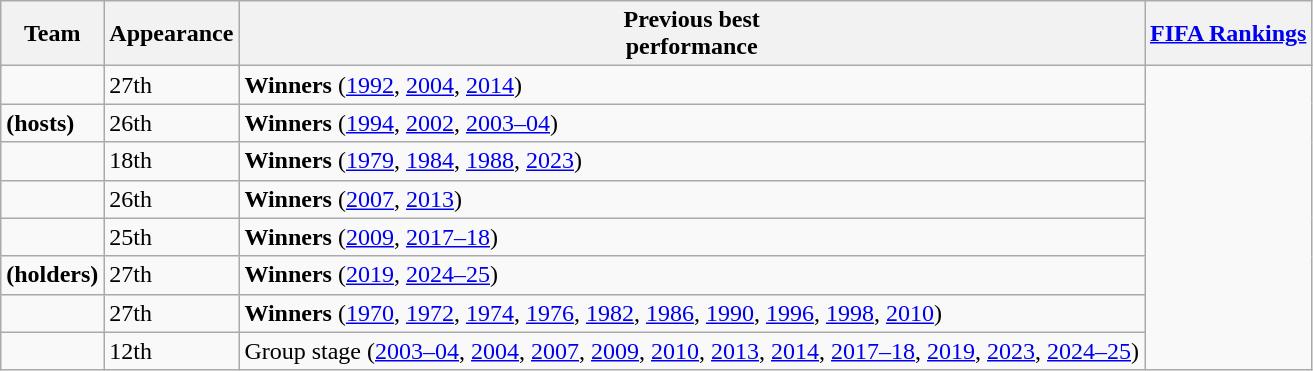<table class="wikitable sortable">
<tr>
<th rowspan=2>Team</th>
<th rowspan=2>Appearance</th>
<th rowspan=2>Previous best<br>performance</th>
<th><a href='#'>FIFA Rankings</a></th>
</tr>
<tr>
</tr>
<tr>
<td></td>
<td data-sort-value="12">27th</td>
<td data-sort-value="7.2"><strong>Winners</strong> (<a href='#'>1992</a>, <a href='#'>2004</a>, <a href='#'>2014</a>)</td>
</tr>
<tr>
<td> <strong>(hosts)</strong></td>
<td data-sort-value="12">26th</td>
<td data-sort-value="7.2"><strong>Winners</strong> (<a href='#'>1994</a>, <a href='#'>2002</a>, <a href='#'>2003–04</a>)</td>
</tr>
<tr>
<td></td>
<td data-sort-value="12">18th</td>
<td data-sort-value="7.2"><strong>Winners</strong> (<a href='#'>1979</a>, <a href='#'>1984</a>, <a href='#'>1988</a>, <a href='#'>2023</a>)</td>
</tr>
<tr>
<td></td>
<td data-sort-value="12">26th</td>
<td data-sort-value="7.2"><strong>Winners</strong> (<a href='#'>2007</a>, <a href='#'>2013</a>)</td>
</tr>
<tr>
<td></td>
<td data-sort-value="12">25th</td>
<td data-sort-value="7.2"><strong>Winners</strong> (<a href='#'>2009</a>, <a href='#'>2017–18</a>)</td>
</tr>
<tr>
<td> <strong>(holders)</strong></td>
<td data-sort-value="12">27th</td>
<td data-sort-value="7.2"><strong>Winners</strong> (<a href='#'>2019</a>, <a href='#'>2024–25</a>)</td>
</tr>
<tr>
<td></td>
<td data-sort-value="12">27th</td>
<td data-sort-value="7.2"><strong>Winners</strong> (<a href='#'>1970</a>, <a href='#'>1972</a>, <a href='#'>1974</a>, <a href='#'>1976</a>, <a href='#'>1982</a>, <a href='#'>1986</a>, <a href='#'>1990</a>, <a href='#'>1996</a>, <a href='#'>1998</a>, <a href='#'>2010</a>)</td>
</tr>
<tr>
<td></td>
<td data-sort-value="12">12th</td>
<td data-sort-value="7.2">Group stage (<a href='#'>2003–04</a>, <a href='#'>2004</a>, <a href='#'>2007</a>, <a href='#'>2009</a>, <a href='#'>2010</a>, <a href='#'>2013</a>, <a href='#'>2014</a>, <a href='#'>2017–18</a>, <a href='#'>2019</a>, <a href='#'>2023</a>, <a href='#'>2024–25</a>)</td>
</tr>
</table>
